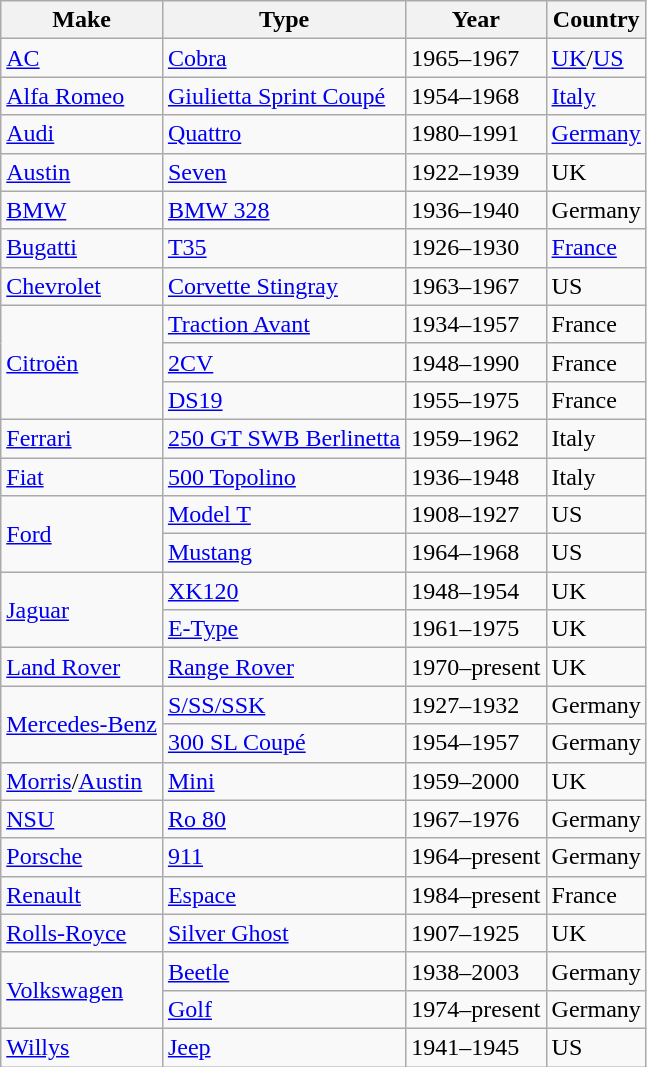<table class="wikitable sortable">
<tr>
<th>Make</th>
<th>Type</th>
<th>Year</th>
<th>Country</th>
</tr>
<tr>
<td><a href='#'>AC</a></td>
<td><a href='#'>Cobra</a></td>
<td>1965–1967</td>
<td><a href='#'>UK</a>/<a href='#'>US</a></td>
</tr>
<tr>
<td><a href='#'>Alfa Romeo</a></td>
<td><a href='#'>Giulietta Sprint Coupé</a></td>
<td>1954–1968</td>
<td><a href='#'>Italy</a></td>
</tr>
<tr>
<td><a href='#'>Audi</a></td>
<td><a href='#'>Quattro</a></td>
<td>1980–1991</td>
<td><a href='#'>Germany</a></td>
</tr>
<tr>
<td><a href='#'>Austin</a></td>
<td><a href='#'>Seven</a></td>
<td>1922–1939</td>
<td>UK</td>
</tr>
<tr>
<td><a href='#'>BMW</a></td>
<td><a href='#'>BMW 328</a></td>
<td>1936–1940</td>
<td>Germany</td>
</tr>
<tr>
<td><a href='#'>Bugatti</a></td>
<td><a href='#'>T35</a></td>
<td>1926–1930</td>
<td><a href='#'>France</a></td>
</tr>
<tr>
<td><a href='#'>Chevrolet</a></td>
<td><a href='#'>Corvette Stingray</a></td>
<td>1963–1967</td>
<td>US</td>
</tr>
<tr>
<td rowspan="3"><a href='#'>Citroën</a></td>
<td><a href='#'>Traction Avant</a></td>
<td>1934–1957</td>
<td>France</td>
</tr>
<tr>
<td><a href='#'>2CV</a></td>
<td>1948–1990</td>
<td>France</td>
</tr>
<tr>
<td><a href='#'>DS19</a></td>
<td>1955–1975</td>
<td>France</td>
</tr>
<tr>
<td><a href='#'>Ferrari</a></td>
<td><a href='#'>250 GT SWB Berlinetta</a></td>
<td>1959–1962</td>
<td>Italy</td>
</tr>
<tr>
<td><a href='#'>Fiat</a></td>
<td><a href='#'>500 Topolino</a></td>
<td>1936–1948</td>
<td>Italy</td>
</tr>
<tr>
<td rowspan="2"><a href='#'>Ford</a></td>
<td><a href='#'>Model T</a></td>
<td>1908–1927</td>
<td>US</td>
</tr>
<tr>
<td><a href='#'>Mustang</a></td>
<td>1964–1968</td>
<td>US</td>
</tr>
<tr>
<td rowspan="2"><a href='#'>Jaguar</a></td>
<td><a href='#'>XK120</a></td>
<td>1948–1954</td>
<td>UK</td>
</tr>
<tr>
<td><a href='#'>E-Type</a></td>
<td>1961–1975</td>
<td>UK</td>
</tr>
<tr>
<td><a href='#'>Land Rover</a></td>
<td><a href='#'>Range Rover</a></td>
<td>1970–present</td>
<td>UK</td>
</tr>
<tr>
<td rowspan="2"><a href='#'>Mercedes-Benz</a></td>
<td><a href='#'>S/SS/SSK</a></td>
<td>1927–1932</td>
<td>Germany</td>
</tr>
<tr>
<td><a href='#'>300 SL Coupé</a></td>
<td>1954–1957</td>
<td>Germany</td>
</tr>
<tr>
<td><a href='#'>Morris</a>/<a href='#'>Austin</a></td>
<td><a href='#'>Mini</a></td>
<td>1959–2000</td>
<td>UK</td>
</tr>
<tr>
<td><a href='#'>NSU</a></td>
<td><a href='#'>Ro 80</a></td>
<td>1967–1976</td>
<td>Germany</td>
</tr>
<tr>
<td><a href='#'>Porsche</a></td>
<td><a href='#'>911</a></td>
<td>1964–present</td>
<td>Germany</td>
</tr>
<tr>
<td><a href='#'>Renault</a></td>
<td><a href='#'>Espace</a></td>
<td>1984–present</td>
<td>France</td>
</tr>
<tr>
<td><a href='#'>Rolls-Royce</a></td>
<td><a href='#'>Silver Ghost</a></td>
<td>1907–1925</td>
<td>UK</td>
</tr>
<tr>
<td rowspan="2"><a href='#'>Volkswagen</a></td>
<td><a href='#'>Beetle</a></td>
<td>1938–2003</td>
<td>Germany</td>
</tr>
<tr>
<td><a href='#'>Golf</a></td>
<td>1974–present</td>
<td>Germany</td>
</tr>
<tr>
<td><a href='#'>Willys</a></td>
<td><a href='#'>Jeep</a></td>
<td>1941–1945</td>
<td>US</td>
</tr>
</table>
